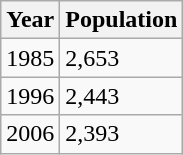<table class="wikitable">
<tr>
<th>Year</th>
<th>Population</th>
</tr>
<tr>
<td>1985</td>
<td>2,653</td>
</tr>
<tr>
<td>1996</td>
<td>2,443</td>
</tr>
<tr>
<td>2006</td>
<td>2,393</td>
</tr>
</table>
